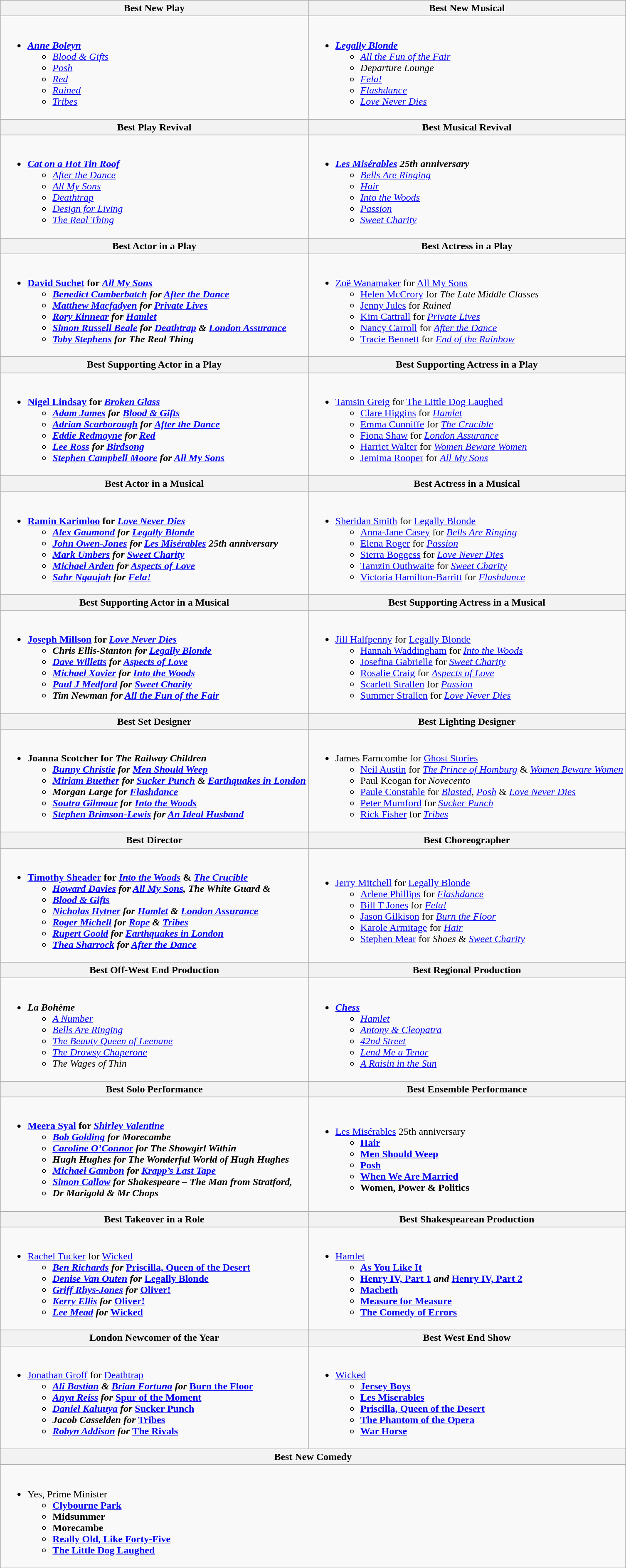<table class="wikitable">
<tr>
<th>Best New Play</th>
<th>Best New Musical</th>
</tr>
<tr>
<td><br><ul><li><strong><em><a href='#'>Anne Boleyn</a></em></strong><ul><li><em><a href='#'>Blood & Gifts</a></em></li><li><em><a href='#'>Posh</a></em></li><li><em><a href='#'>Red</a></em></li><li><em><a href='#'>Ruined</a></em></li><li><em><a href='#'>Tribes</a></em></li></ul></li></ul></td>
<td><br><ul><li><strong><em><a href='#'>Legally Blonde</a></em></strong><ul><li><em><a href='#'>All the Fun of the Fair</a></em></li><li><em>Departure Lounge</em></li><li><em><a href='#'>Fela!</a></em></li><li><em><a href='#'>Flashdance</a></em></li><li><em><a href='#'>Love Never Dies</a></em></li></ul></li></ul></td>
</tr>
<tr>
<th>Best Play Revival</th>
<th>Best Musical Revival</th>
</tr>
<tr>
<td><br><ul><li><strong><em><a href='#'>Cat on a Hot Tin Roof</a></em></strong><ul><li><em><a href='#'>After the Dance</a></em></li><li><em><a href='#'>All My Sons</a></em></li><li><em><a href='#'>Deathtrap</a></em></li><li><em><a href='#'>Design for Living</a></em></li><li><em><a href='#'>The Real Thing</a></em></li></ul></li></ul></td>
<td><br><ul><li><a href='#'><strong><em>Les Misérables</em></strong></a> <strong><em>25th anniversary</em></strong><ul><li><em><a href='#'>Bells Are Ringing</a></em></li><li><em><a href='#'>Hair</a></em></li><li><a href='#'><em>Into the Woods</em></a></li><li><em><a href='#'>Passion</a></em></li><li><a href='#'><em>Sweet Charity</em></a></li></ul></li></ul></td>
</tr>
<tr>
<th>Best Actor in a Play</th>
<th>Best Actress in a Play</th>
</tr>
<tr>
<td><br><ul><li><strong><a href='#'>David Suchet</a> for <em><a href='#'>All My Sons</a><strong><em><ul><li><a href='#'>Benedict Cumberbatch</a> for </em><a href='#'>After the Dance</a><em></li><li><a href='#'>Matthew Macfadyen</a> for </em><a href='#'>Private Lives</a><em></li><li><a href='#'>Rory Kinnear</a> for </em><a href='#'>Hamlet</a><em></li><li><a href='#'>Simon Russell Beale</a> for </em><a href='#'>Deathtrap</a><em> & </em><a href='#'>London Assurance</a><em></li><li><a href='#'>Toby Stephens</a> for </em>The Real Thing<em></li></ul></li></ul></td>
<td><br><ul><li></strong><a href='#'>Zoë Wanamaker</a> for </em><a href='#'>All My Sons</a></em></strong><ul><li><a href='#'>Helen McCrory</a> for <em>The Late Middle Classes</em></li><li><a href='#'>Jenny Jules</a> for <em>Ruined</em></li><li><a href='#'>Kim Cattrall</a> for <em><a href='#'>Private Lives</a></em></li><li><a href='#'>Nancy Carroll</a> for <em><a href='#'>After the Dance</a></em></li><li><a href='#'>Tracie Bennett</a> for <em><a href='#'>End of the Rainbow</a></em></li></ul></li></ul></td>
</tr>
<tr>
<th>Best Supporting Actor in a Play</th>
<th>Best Supporting Actress in a Play</th>
</tr>
<tr>
<td><br><ul><li><strong><a href='#'>Nigel Lindsay</a> for <em><a href='#'>Broken Glass</a><strong><em><ul><li><a href='#'>Adam James</a> for <a href='#'></em>Blood & Gifts<em></a></li><li><a href='#'>Adrian Scarborough</a> for <a href='#'></em>After the Dance<em></a></li><li><a href='#'>Eddie Redmayne</a> for </em><a href='#'>Red</a><em></li><li><a href='#'>Lee Ross</a> for <a href='#'></em>Birdsong<em></a></li><li><a href='#'>Stephen Campbell Moore</a> for </em><a href='#'>All My Sons</a><em></li></ul></li></ul></td>
<td><br><ul><li></strong><a href='#'>Tamsin Greig</a> for </em><a href='#'>The Little Dog Laughed</a></em></strong><ul><li><a href='#'>Clare Higgins</a> for <em><a href='#'>Hamlet</a></em></li><li><a href='#'>Emma Cunniffe</a> for <em><a href='#'>The Crucible</a></em></li><li><a href='#'>Fiona Shaw</a> for <em><a href='#'>London Assurance</a></em></li><li><a href='#'>Harriet Walter</a> for <em><a href='#'>Women Beware Women</a></em></li><li><a href='#'>Jemima Rooper</a> for <em><a href='#'>All My Sons</a></em></li></ul></li></ul></td>
</tr>
<tr>
<th>Best Actor in a Musical</th>
<th>Best Actress in a Musical</th>
</tr>
<tr>
<td><br><ul><li><strong><a href='#'>Ramin Karimloo</a> for <em><a href='#'>Love Never Dies</a><strong><em><ul><li><a href='#'>Alex Gaumond</a> for </em><a href='#'>Legally Blonde</a><em></li><li><a href='#'>John Owen-Jones</a> for </em><a href='#'>Les Misérables</a> 25th anniversary<em></li><li><a href='#'>Mark Umbers</a> for </em><a href='#'>Sweet Charity</a><em></li><li><a href='#'>Michael Arden</a> for </em><a href='#'>Aspects of Love</a><em></li><li><a href='#'>Sahr Ngaujah</a> for </em><a href='#'>Fela!</a><em></li></ul></li></ul></td>
<td><br><ul><li></strong><a href='#'>Sheridan Smith</a> for </em><a href='#'>Legally Blonde</a></em></strong><ul><li><a href='#'>Anna-Jane Casey</a> for <em><a href='#'>Bells Are Ringing</a></em></li><li><a href='#'>Elena Roger</a> for <em><a href='#'>Passion</a></em></li><li><a href='#'>Sierra Boggess</a> for <em><a href='#'>Love Never Dies</a></em></li><li><a href='#'>Tamzin Outhwaite</a> for <em><a href='#'>Sweet Charity</a></em></li><li><a href='#'>Victoria Hamilton-Barritt</a> for <em><a href='#'>Flashdance</a></em></li></ul></li></ul></td>
</tr>
<tr>
<th>Best Supporting Actor in a Musical</th>
<th>Best Supporting Actress in a Musical</th>
</tr>
<tr>
<td><br><ul><li><strong><a href='#'>Joseph Millson</a> for <em><a href='#'>Love Never Dies</a><strong><em><ul><li>Chris Ellis-Stanton for </em><a href='#'>Legally Blonde</a><em></li><li><a href='#'>Dave Willetts</a> for </em><a href='#'>Aspects of Love</a><em></li><li><a href='#'>Michael Xavier</a> for </em><a href='#'>Into the Woods</a><em></li><li><a href='#'>Paul J Medford</a> for </em><a href='#'>Sweet Charity</a><em></li><li>Tim Newman for </em><a href='#'>All the Fun of the Fair</a><em></li></ul></li></ul></td>
<td><br><ul><li></strong><a href='#'>Jill Halfpenny</a> for </em><a href='#'>Legally Blonde</a></em></strong><ul><li><a href='#'>Hannah Waddingham</a> for <em><a href='#'>Into the Woods</a></em></li><li><a href='#'>Josefina Gabrielle</a> for <em><a href='#'>Sweet Charity</a></em></li><li><a href='#'>Rosalie Craig</a> for <em><a href='#'>Aspects of Love</a></em></li><li><a href='#'>Scarlett Strallen</a> for <em><a href='#'>Passion</a></em></li><li><a href='#'>Summer Strallen</a> for <em><a href='#'>Love Never Dies</a></em></li></ul></li></ul></td>
</tr>
<tr>
<th>Best Set Designer</th>
<th>Best Lighting Designer</th>
</tr>
<tr>
<td><br><ul><li><strong>Joanna Scotcher for <em>The Railway Children<strong><em><ul><li><a href='#'>Bunny Christie</a> for </em><a href='#'>Men Should Weep</a><em></li><li><a href='#'>Miriam Buether</a> for </em><a href='#'>Sucker Punch</a><em> & </em><a href='#'>Earthquakes in London</a><em></li><li>Morgan Large for </em><a href='#'>Flashdance</a><em></li><li><a href='#'>Soutra Gilmour</a> for </em><a href='#'>Into the Woods</a><em></li><li><a href='#'>Stephen Brimson-Lewis</a> for </em><a href='#'>An Ideal Husband</a><em></li></ul></li></ul></td>
<td><br><ul><li></strong>James Farncombe for </em><a href='#'>Ghost Stories</a></em></strong><ul><li><a href='#'>Neil Austin</a> for <em><a href='#'>The Prince of Homburg</a></em> & <em><a href='#'>Women Beware Women</a></em></li><li>Paul Keogan for <em>Novecento</em></li><li><a href='#'>Paule Constable</a> for <em><a href='#'>Blasted</a>, <a href='#'>Posh</a></em> & <em><a href='#'>Love Never Dies</a></em></li><li><a href='#'>Peter Mumford</a> for <em><a href='#'>Sucker Punch</a></em></li><li><a href='#'>Rick Fisher</a> for <a href='#'><em>Tribes</em></a></li></ul></li></ul></td>
</tr>
<tr>
<th>Best Director</th>
<th>Best Choreographer</th>
</tr>
<tr>
<td><br><ul><li><strong><a href='#'>Timothy Sheader</a> for <em><a href='#'>Into the Woods</a></em> & <em><a href='#'>The Crucible</a><strong><em><ul><li><a href='#'>Howard Davies</a> for </em><a href='#'>All My Sons</a><em>, </em>The White Guard<em> &</li><li></em><a href='#'>Blood & Gifts</a><em></li><li><a href='#'>Nicholas Hytner</a> for </em><a href='#'>Hamlet</a><em> & </em><a href='#'>London Assurance</a><em></li><li><a href='#'>Roger Michell</a> for </em><a href='#'>Rope</a> & <a href='#'>Tribes</a><em></li><li><a href='#'>Rupert Goold</a> for </em><a href='#'>Earthquakes in London</a><em></li><li><a href='#'>Thea Sharrock</a> for </em><a href='#'>After the Dance</a><em></li></ul></li></ul></td>
<td><br><ul><li></strong><a href='#'>Jerry Mitchell</a> for </em><a href='#'>Legally Blonde</a></em></strong><ul><li><a href='#'>Arlene Phillips</a> for <em><a href='#'>Flashdance</a></em></li><li><a href='#'>Bill T Jones</a> for <em><a href='#'>Fela!</a></em></li><li><a href='#'>Jason Gilkison</a> for <em><a href='#'>Burn the Floor</a></em></li><li><a href='#'>Karole Armitage</a> for <em><a href='#'>Hair</a></em></li><li><a href='#'>Stephen Mear</a> for <em>Shoes</em> & <em><a href='#'>Sweet Charity</a></em></li></ul></li></ul></td>
</tr>
<tr>
<th>Best Off-West End Production</th>
<th>Best Regional Production</th>
</tr>
<tr>
<td><br><ul><li><strong><em>La Bohème</em></strong><ul><li><em><a href='#'>A Number</a></em></li><li><em><a href='#'>Bells Are Ringing</a></em></li><li><em><a href='#'>The Beauty Queen of Leenane</a></em></li><li><em><a href='#'>The Drowsy Chaperone</a></em></li><li><em>The Wages of Thin</em></li></ul></li></ul></td>
<td><br><ul><li><strong><em><a href='#'>Chess</a></em></strong><ul><li><em><a href='#'>Hamlet</a></em></li><li><em><a href='#'>Antony & Cleopatra</a></em></li><li><em><a href='#'>42nd Street</a></em></li><li><em><a href='#'>Lend Me a Tenor</a></em></li><li><em><a href='#'>A Raisin in the Sun</a></em></li></ul></li></ul></td>
</tr>
<tr>
<th>Best Solo Performance</th>
<th>Best Ensemble Performance</th>
</tr>
<tr>
<td><br><ul><li><strong><a href='#'>Meera Syal</a> for <em><a href='#'>Shirley Valentine</a><strong><em><ul><li><a href='#'>Bob Golding</a> for </em>Morecambe<em></li><li><a href='#'>Caroline O’Connor</a> for </em>The Showgirl Within<em></li><li>Hugh Hughes for </em>The Wonderful World of Hugh Hughes<em></li><li><a href='#'>Michael Gambon</a> for <a href='#'></em>Krapp’s Last Tape<em></a></li><li><a href='#'>Simon Callow</a> for </em>Shakespeare – The Man from Stratford,<em></li><li></em>Dr Marigold & Mr Chops<em></li></ul></li></ul></td>
<td><br><ul><li><a href='#'></em></strong>Les Misérables<strong><em></a> </em></strong>25th anniversary<strong><em><ul><li></em><a href='#'>Hair</a><em></li><li></em><a href='#'>Men Should Weep</a><em></li><li></em><a href='#'>Posh</a><em></li><li></em><a href='#'>When We Are Married</a><em></li><li></em>Women, Power & Politics<em></li></ul></li></ul></td>
</tr>
<tr>
<th>Best Takeover in a Role</th>
<th>Best Shakespearean Production</th>
</tr>
<tr>
<td><br><ul><li></strong><a href='#'>Rachel Tucker</a> for <a href='#'></em>Wicked<em></a><strong><ul><li><a href='#'>Ben Richards</a> for <a href='#'></em>Priscilla, Queen of the Desert<em></a></li><li><a href='#'>Denise Van Outen</a> for </em><a href='#'>Legally Blonde</a><em></li><li><a href='#'>Griff Rhys-Jones</a> for </em><a href='#'>Oliver!</a><em></li><li><a href='#'>Kerry Ellis</a> for </em><a href='#'>Oliver!</a><em></li><li><a href='#'>Lee Mead</a> for <a href='#'></em>Wicked<em></a></li></ul></li></ul></td>
<td><br><ul><li></em></strong><a href='#'>Hamlet</a><strong><em><ul><li></em><a href='#'>As You Like It</a><em></li><li></em><a href='#'>Henry IV, Part 1</a><em> and </em><a href='#'>Henry IV, Part 2</a><em></li><li></em><a href='#'>Macbeth</a><em></li><li></em><a href='#'>Measure for Measure</a><em></li><li></em><a href='#'>The Comedy of Errors</a><em></li></ul></li></ul></td>
</tr>
<tr>
<th>London Newcomer of the Year</th>
<th>Best West End Show</th>
</tr>
<tr>
<td><br><ul><li></strong><a href='#'>Jonathan Groff</a> for <a href='#'></em>Deathtrap<em></a><strong><ul><li><a href='#'>Ali Bastian</a> & <a href='#'>Brian Fortuna</a> for </em><a href='#'>Burn the Floor</a><em></li><li><a href='#'>Anya Reiss</a> for </em><a href='#'>Spur of the Moment</a><em></li><li><a href='#'>Daniel Kaluuya</a> for </em><a href='#'>Sucker Punch</a><em></li><li>Jacob Casselden for </em><a href='#'>Tribes</a><em></li><li><a href='#'>Robyn Addison</a> for </em><a href='#'>The Rivals</a><em></li></ul></li></ul></td>
<td><br><ul><li></strong><a href='#'></em>Wicked<em></a><strong><ul><li></em><a href='#'>Jersey Boys</a><em></li><li><a href='#'></em>Les Miserables<em></a></li><li><a href='#'></em>Priscilla, Queen of the Desert<em></a></li><li></em><a href='#'>The Phantom of the Opera</a><em></li><li></em><a href='#'>War Horse</a><em></li></ul></li></ul></td>
</tr>
<tr>
<th colspan="2">Best New Comedy</th>
</tr>
<tr>
<td colspan="2"><br><ul><li></em></strong>Yes, Prime Minister<strong><em><ul><li></em><a href='#'>Clybourne Park</a><em></li><li></em>Midsummer<em></li><li></em>Morecambe<em></li><li></em><a href='#'>Really Old, Like Forty-Five</a><em></li><li></em><a href='#'>The Little Dog Laughed</a><em></li></ul></li></ul></td>
</tr>
</table>
